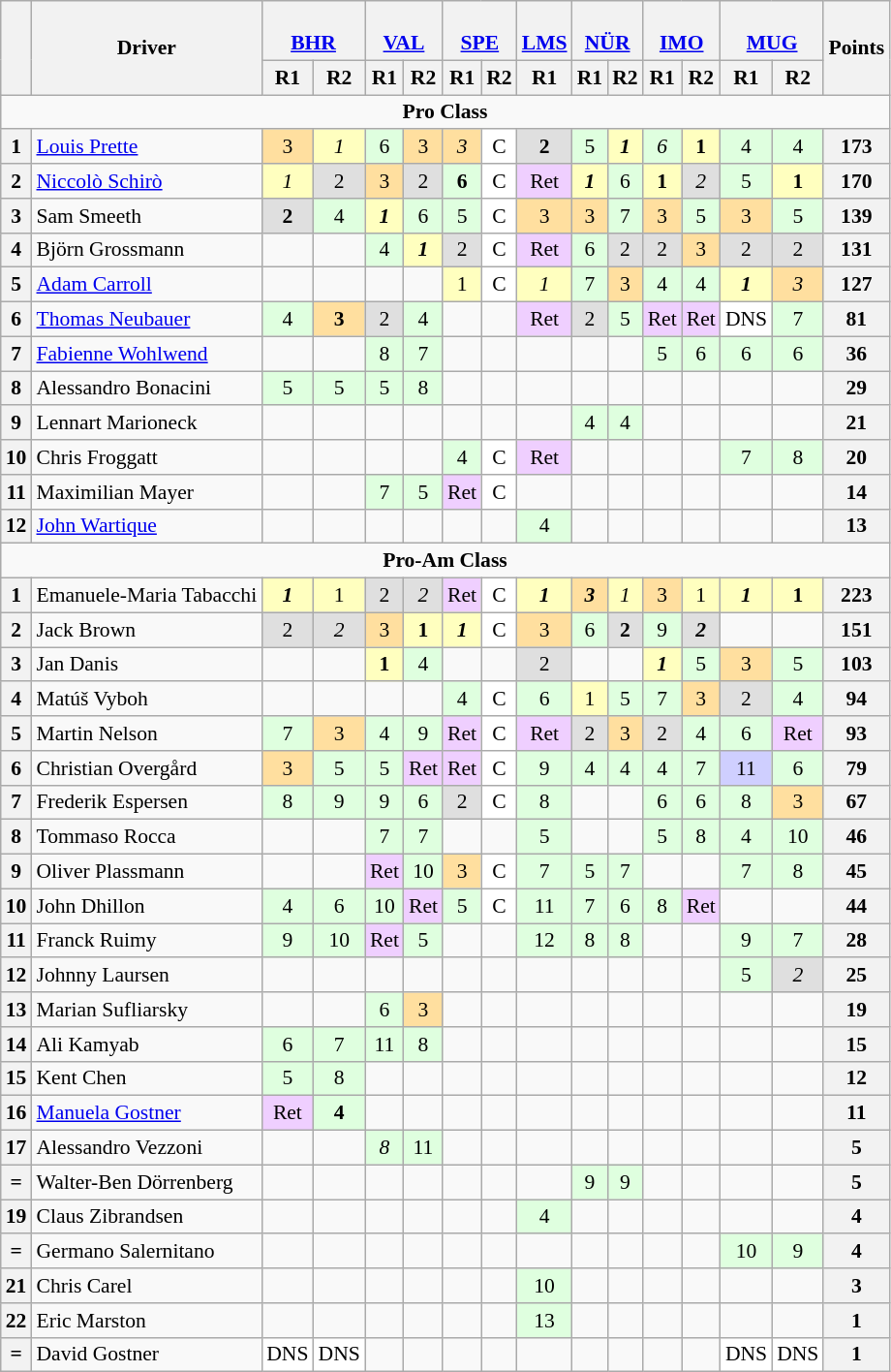<table class="wikitable" style="font-size:90%; text-align:center">
<tr style="background:#f9f9f9" valign="top">
<th rowspan=2 valign="middle"></th>
<th rowspan=2 valign="middle">Driver</th>
<th colspan=2><br><a href='#'>BHR</a></th>
<th colspan=2><br><a href='#'>VAL</a></th>
<th colspan=2><br><a href='#'>SPE</a></th>
<th><br><a href='#'>LMS</a></th>
<th colspan=2><br><a href='#'>NÜR</a></th>
<th colspan=2><br><a href='#'>IMO</a></th>
<th colspan=2><br><a href='#'>MUG</a></th>
<th rowspan=2 valign="middle">Points</th>
</tr>
<tr>
<th>R1</th>
<th>R2</th>
<th>R1</th>
<th>R2</th>
<th>R1</th>
<th>R2</th>
<th>R1</th>
<th>R1</th>
<th>R2</th>
<th>R1</th>
<th>R2</th>
<th>R1</th>
<th>R2</th>
</tr>
<tr>
<td colspan=16 align=center><strong>Pro Class</strong></td>
</tr>
<tr>
<th>1</th>
<td align=left> <a href='#'>Louis Prette</a></td>
<td style="background:#ffdf9f;">3</td>
<td style="background:#ffffbf;"><em>1</em></td>
<td style="background:#dfffdf;">6</td>
<td style="background:#ffdf9f;">3</td>
<td style="background:#ffdf9f;"><em>3</em></td>
<td style="background:#ffffff;">C</td>
<td style="background:#dfdfdf;"><strong>2</strong></td>
<td style="background:#dfffdf;">5</td>
<td style="background:#ffffbf;"><strong> <em>1</em> </strong></td>
<td style="background:#dfffdf;"><em>6</em></td>
<td style="background:#ffffbf;"><strong>1</strong></td>
<td style="background:#dfffdf;">4</td>
<td style="background:#dfffdf;">4</td>
<th>173</th>
</tr>
<tr>
<th>2</th>
<td align=left> <a href='#'>Niccolò Schirò</a></td>
<td style="background:#ffffbf;"><em>1</em></td>
<td style="background:#dfdfdf;">2</td>
<td style="background:#ffdf9f;">3</td>
<td style="background:#dfdfdf;">2</td>
<td style="background:#dfffdf;"><strong>6</strong></td>
<td style="background:#ffffff;">C</td>
<td style="background:#efcfff;">Ret</td>
<td style="background:#ffffbf;"><strong> <em>1</em> </strong></td>
<td style="background:#dfffdf;">6</td>
<td style="background:#ffffbf;"><strong>1</strong></td>
<td style="background:#dfdfdf;"><em>2</em></td>
<td style="background:#dfffdf;">5</td>
<td style="background:#ffffbf;"><strong>1</strong></td>
<th>170</th>
</tr>
<tr>
<th>3</th>
<td align=left> Sam Smeeth</td>
<td style="background:#dfdfdf;"><strong>2</strong></td>
<td style="background:#dfffdf;">4</td>
<td style="background:#ffffbf;"><strong> <em>1</em> </strong></td>
<td style="background:#dfffdf;">6</td>
<td style="background:#dfffdf;">5</td>
<td style="background:#ffffff;">C</td>
<td style="background:#ffdf9f;">3</td>
<td style="background:#ffdf9f;">3</td>
<td style="background:#dfffdf;">7</td>
<td style="background:#ffdf9f;">3</td>
<td style="background:#dfffdf;">5</td>
<td style="background:#ffdf9f;">3</td>
<td style="background:#dfffdf;">5</td>
<th>139</th>
</tr>
<tr>
<th>4</th>
<td align=left> Björn Grossmann</td>
<td></td>
<td></td>
<td style="background:#dfffdf;">4</td>
<td style="background:#ffffbf;"><strong> <em>1</em> </strong></td>
<td style="background:#dfdfdf;">2</td>
<td style="background:#ffffff;">C</td>
<td style="background:#efcfff;">Ret</td>
<td style="background:#dfffdf;">6</td>
<td style="background:#dfdfdf;">2</td>
<td style="background:#dfdfdf;">2</td>
<td style="background:#ffdf9f;">3</td>
<td style="background:#dfdfdf;">2</td>
<td style="background:#dfdfdf;">2</td>
<th>131</th>
</tr>
<tr>
<th>5</th>
<td align=left> <a href='#'>Adam Carroll</a></td>
<td></td>
<td></td>
<td></td>
<td></td>
<td style="background:#ffffbf;">1</td>
<td style="background:#ffffff;">C</td>
<td style="background:#ffffbf;"><em>1</em></td>
<td style="background:#dfffdf;">7</td>
<td style="background:#ffdf9f;">3</td>
<td style="background:#dfffdf;">4</td>
<td style="background:#dfffdf;">4</td>
<td style="background:#ffffbf;"><strong> <em>1</em> </strong></td>
<td style="background:#ffdf9f;"><em>3</em></td>
<th>127</th>
</tr>
<tr>
<th>6</th>
<td align=left> <a href='#'>Thomas Neubauer</a></td>
<td style="background:#dfffdf;">4</td>
<td style="background:#ffdf9f;"><strong>3</strong></td>
<td style="background:#dfdfdf;">2</td>
<td style="background:#dfffdf;">4</td>
<td></td>
<td></td>
<td style="background:#efcfff;">Ret</td>
<td style="background:#dfdfdf;">2</td>
<td style="background:#dfffdf;">5</td>
<td style="background:#efcfff;">Ret</td>
<td style="background:#efcfff;">Ret</td>
<td style="background:#ffffff;">DNS</td>
<td style="background:#dfffdf;">7</td>
<th>81</th>
</tr>
<tr>
<th>7</th>
<td align=left> <a href='#'>Fabienne Wohlwend</a></td>
<td></td>
<td></td>
<td style="background:#dfffdf;">8</td>
<td style="background:#dfffdf;">7</td>
<td></td>
<td></td>
<td></td>
<td></td>
<td></td>
<td style="background:#dfffdf;">5</td>
<td style="background:#dfffdf;">6</td>
<td style="background:#dfffdf;">6</td>
<td style="background:#dfffdf;">6</td>
<th>36</th>
</tr>
<tr>
<th>8</th>
<td align=left> Alessandro Bonacini</td>
<td style="background:#dfffdf;">5</td>
<td style="background:#dfffdf;">5</td>
<td style="background:#dfffdf;">5</td>
<td style="background:#dfffdf;">8</td>
<td></td>
<td></td>
<td></td>
<td></td>
<td></td>
<td></td>
<td></td>
<td></td>
<td></td>
<th>29</th>
</tr>
<tr>
<th>9</th>
<td align=left> Lennart Marioneck</td>
<td></td>
<td></td>
<td></td>
<td></td>
<td></td>
<td></td>
<td></td>
<td style="background:#dfffdf;">4</td>
<td style="background:#dfffdf;">4</td>
<td></td>
<td></td>
<td></td>
<td></td>
<th>21</th>
</tr>
<tr>
<th>10</th>
<td align=left> Chris Froggatt</td>
<td></td>
<td></td>
<td></td>
<td></td>
<td style="background:#dfffdf;">4</td>
<td style="background:#ffffff;">C</td>
<td style="background:#efcfff;">Ret</td>
<td></td>
<td></td>
<td></td>
<td></td>
<td style="background:#dfffdf;">7</td>
<td style="background:#dfffdf;">8</td>
<th>20</th>
</tr>
<tr>
<th>11</th>
<td align=left> Maximilian Mayer</td>
<td></td>
<td></td>
<td style="background:#dfffdf;">7</td>
<td style="background:#dfffdf;">5</td>
<td style="background:#efcfff;">Ret</td>
<td style="background:#ffffff;">C</td>
<td></td>
<td></td>
<td></td>
<td></td>
<td></td>
<td></td>
<td></td>
<th>14</th>
</tr>
<tr>
<th>12</th>
<td align=left> <a href='#'>John Wartique</a></td>
<td></td>
<td></td>
<td></td>
<td></td>
<td></td>
<td></td>
<td style="background:#dfffdf;">4</td>
<td></td>
<td></td>
<td></td>
<td></td>
<td></td>
<td></td>
<th>13</th>
</tr>
<tr>
<td colspan=16 align=center><strong>Pro-Am Class</strong></td>
</tr>
<tr>
<th>1</th>
<td align=left> Emanuele-Maria Tabacchi</td>
<td style="background:#ffffbf;"><strong> <em>1</em> </strong></td>
<td style="background:#ffffbf;">1</td>
<td style="background:#dfdfdf;">2</td>
<td style="background:#dfdfdf;"><em>2</em></td>
<td style="background:#efcfff;">Ret</td>
<td style="background:#ffffff;">C</td>
<td style="background:#ffffbf;"><strong> <em>1</em> </strong></td>
<td style="background:#ffdf9f;"><strong> <em>3</em> </strong></td>
<td style="background:#ffffbf;"><em>1</em></td>
<td style="background:#ffdf9f;">3</td>
<td style="background:#ffffbf;">1</td>
<td style="background:#ffffbf;"><strong> <em>1</em> </strong></td>
<td style="background:#ffffbf;"><strong>1</strong></td>
<th>223</th>
</tr>
<tr>
<th>2</th>
<td align=left> Jack Brown</td>
<td style="background:#dfdfdf;">2</td>
<td style="background:#dfdfdf;"><em>2</em></td>
<td style="background:#ffdf9f;">3</td>
<td style="background:#ffffbf;"><strong>1</strong></td>
<td style="background:#ffffbf;"><strong> <em>1</em> </strong></td>
<td style="background:#ffffff;">C</td>
<td style="background:#ffdf9f;">3</td>
<td style="background:#dfffdf;">6</td>
<td style="background:#dfdfdf;"><strong>2</strong></td>
<td style="background:#dfffdf;">9</td>
<td style="background:#dfdfdf;"><strong> <em>2</em> </strong></td>
<td></td>
<td></td>
<th>151</th>
</tr>
<tr>
<th>3</th>
<td align=left> Jan Danis</td>
<td></td>
<td></td>
<td style="background:#ffffbf;"><strong>1</strong></td>
<td style="background:#dfffdf;">4</td>
<td></td>
<td></td>
<td style="background:#dfdfdf;">2</td>
<td></td>
<td></td>
<td style="background:#ffffbf;"><strong> <em>1</em> </strong></td>
<td style="background:#dfffdf;">5</td>
<td style="background:#ffdf9f;">3</td>
<td style="background:#dfffdf;">5</td>
<th>103</th>
</tr>
<tr>
<th>4</th>
<td align=left> Matúš Vyboh</td>
<td></td>
<td></td>
<td></td>
<td></td>
<td style="background:#dfffdf;">4</td>
<td style="background:#ffffff;">C</td>
<td style="background:#dfffdf;">6</td>
<td style="background:#ffffbf;">1</td>
<td style="background:#dfffdf;">5</td>
<td style="background:#dfffdf;">7</td>
<td style="background:#ffdf9f;">3</td>
<td style="background:#dfdfdf;">2</td>
<td style="background:#dfffdf;">4</td>
<th>94</th>
</tr>
<tr>
<th>5</th>
<td align=left> Martin Nelson</td>
<td style="background:#dfffdf;">7</td>
<td style="background:#ffdf9f;">3</td>
<td style="background:#dfffdf;">4</td>
<td style="background:#dfffdf;">9</td>
<td style="background:#efcfff;">Ret</td>
<td style="background:#ffffff;">C</td>
<td style="background:#efcfff;">Ret</td>
<td style="background:#dfdfdf;">2</td>
<td style="background:#ffdf9f;">3</td>
<td style="background:#dfdfdf;">2</td>
<td style="background:#dfffdf;">4</td>
<td style="background:#dfffdf;">6</td>
<td style="background:#efcfff;">Ret</td>
<th>93</th>
</tr>
<tr>
<th>6</th>
<td align=left> Christian Overgård</td>
<td style="background:#ffdf9f;">3</td>
<td style="background:#dfffdf;">5</td>
<td style="background:#dfffdf;">5</td>
<td style="background:#efcfff;">Ret</td>
<td style="background:#efcfff;">Ret</td>
<td style="background:#ffffff;">C</td>
<td style="background:#dfffdf;">9</td>
<td style="background:#dfffdf;">4</td>
<td style="background:#dfffdf;">4</td>
<td style="background:#dfffdf;">4</td>
<td style="background:#dfffdf;">7</td>
<td style="background:#cfcfff;">11</td>
<td style="background:#dfffdf;">6</td>
<th>79</th>
</tr>
<tr>
<th>7</th>
<td align=left> Frederik Espersen</td>
<td style="background:#dfffdf;">8</td>
<td style="background:#dfffdf;">9</td>
<td style="background:#dfffdf;">9</td>
<td style="background:#dfffdf;">6</td>
<td style="background:#dfdfdf;">2</td>
<td style="background:#ffffff;">C</td>
<td style="background:#dfffdf;">8</td>
<td></td>
<td></td>
<td style="background:#dfffdf;">6</td>
<td style="background:#dfffdf;">6</td>
<td style="background:#dfffdf;">8</td>
<td style="background:#ffdf9f;">3</td>
<th>67</th>
</tr>
<tr>
<th>8</th>
<td align=left> Tommaso Rocca</td>
<td></td>
<td></td>
<td style="background:#dfffdf;">7</td>
<td style="background:#dfffdf;">7</td>
<td></td>
<td></td>
<td style="background:#dfffdf;">5</td>
<td></td>
<td></td>
<td style="background:#dfffdf;">5</td>
<td style="background:#dfffdf;">8</td>
<td style="background:#dfffdf;">4</td>
<td style="background:#dfffdf;">10</td>
<th>46</th>
</tr>
<tr>
<th>9</th>
<td align=left> Oliver Plassmann</td>
<td></td>
<td></td>
<td style="background:#efcfff;">Ret</td>
<td style="background:#dfffdf;">10</td>
<td style="background:#ffdf9f;">3</td>
<td style="background:#ffffff;">C</td>
<td style="background:#dfffdf;">7</td>
<td style="background:#dfffdf;">5</td>
<td style="background:#dfffdf;">7</td>
<td></td>
<td></td>
<td style="background:#dfffdf;">7</td>
<td style="background:#dfffdf;">8</td>
<th>45</th>
</tr>
<tr>
<th>10</th>
<td align=left> John Dhillon</td>
<td style="background:#dfffdf;">4</td>
<td style="background:#dfffdf;">6</td>
<td style="background:#dfffdf;">10</td>
<td style="background:#efcfff;">Ret</td>
<td style="background:#dfffdf;">5</td>
<td style="background:#ffffff;">C</td>
<td style="background:#dfffdf;">11</td>
<td style="background:#dfffdf;">7</td>
<td style="background:#dfffdf;">6</td>
<td style="background:#dfffdf;">8</td>
<td style="background:#efcfff;">Ret</td>
<td></td>
<td></td>
<th>44</th>
</tr>
<tr>
<th>11</th>
<td align=left> Franck Ruimy</td>
<td style="background:#dfffdf;">9</td>
<td style="background:#dfffdf;">10</td>
<td style="background:#efcfff;">Ret</td>
<td style="background:#dfffdf;">5</td>
<td></td>
<td></td>
<td style="background:#dfffdf;">12</td>
<td style="background:#dfffdf;">8</td>
<td style="background:#dfffdf;">8</td>
<td></td>
<td></td>
<td style="background:#dfffdf;">9</td>
<td style="background:#dfffdf;">7</td>
<th>28</th>
</tr>
<tr>
<th>12</th>
<td align=left> Johnny Laursen</td>
<td></td>
<td></td>
<td></td>
<td></td>
<td></td>
<td></td>
<td></td>
<td></td>
<td></td>
<td></td>
<td></td>
<td style="background:#dfffdf;">5</td>
<td style="background:#dfdfdf;"><em>2</em></td>
<th>25</th>
</tr>
<tr>
<th>13</th>
<td align=left> Marian Sufliarsky</td>
<td></td>
<td></td>
<td style="background:#dfffdf;">6</td>
<td style="background:#ffdf9f;">3</td>
<td></td>
<td></td>
<td></td>
<td></td>
<td></td>
<td></td>
<td></td>
<td></td>
<td></td>
<th>19</th>
</tr>
<tr>
<th>14</th>
<td align=left> Ali Kamyab</td>
<td style="background:#dfffdf;">6</td>
<td style="background:#dfffdf;">7</td>
<td style="background:#dfffdf;">11</td>
<td style="background:#dfffdf;">8</td>
<td></td>
<td></td>
<td></td>
<td></td>
<td></td>
<td></td>
<td></td>
<td></td>
<td></td>
<th>15</th>
</tr>
<tr>
<th>15</th>
<td align=left> Kent Chen</td>
<td style="background:#dfffdf;">5</td>
<td style="background:#dfffdf;">8</td>
<td></td>
<td></td>
<td></td>
<td></td>
<td></td>
<td></td>
<td></td>
<td></td>
<td></td>
<td></td>
<td></td>
<th>12</th>
</tr>
<tr>
<th>16</th>
<td align=left> <a href='#'>Manuela Gostner</a></td>
<td style="background:#efcfff;">Ret</td>
<td style="background:#dfffdf;"><strong>4</strong></td>
<td></td>
<td></td>
<td></td>
<td></td>
<td></td>
<td></td>
<td></td>
<td></td>
<td></td>
<td></td>
<td></td>
<th>11</th>
</tr>
<tr>
<th>17</th>
<td align=left> Alessandro Vezzoni</td>
<td></td>
<td></td>
<td style="background:#dfffdf;"><em>8</em></td>
<td style="background:#dfffdf;">11</td>
<td></td>
<td></td>
<td></td>
<td></td>
<td></td>
<td></td>
<td></td>
<td></td>
<td></td>
<th>5</th>
</tr>
<tr>
<th>=</th>
<td align=left> Walter-Ben Dörrenberg</td>
<td></td>
<td></td>
<td></td>
<td></td>
<td></td>
<td></td>
<td></td>
<td style="background:#dfffdf;">9</td>
<td style="background:#dfffdf;">9</td>
<td></td>
<td></td>
<td></td>
<td></td>
<th>5</th>
</tr>
<tr>
<th>19</th>
<td align=left> Claus Zibrandsen</td>
<td></td>
<td></td>
<td></td>
<td></td>
<td></td>
<td></td>
<td style="background:#dfffdf;">4</td>
<td></td>
<td></td>
<td></td>
<td></td>
<td></td>
<td></td>
<th>4</th>
</tr>
<tr>
<th>=</th>
<td align=left> Germano Salernitano</td>
<td></td>
<td></td>
<td></td>
<td></td>
<td></td>
<td></td>
<td></td>
<td></td>
<td></td>
<td></td>
<td></td>
<td style="background:#dfffdf;">10</td>
<td style="background:#dfffdf;">9</td>
<th>4</th>
</tr>
<tr>
<th>21</th>
<td align=left> Chris Carel</td>
<td></td>
<td></td>
<td></td>
<td></td>
<td></td>
<td></td>
<td style="background:#dfffdf;">10</td>
<td></td>
<td></td>
<td></td>
<td></td>
<td></td>
<td></td>
<th>3</th>
</tr>
<tr>
<th>22</th>
<td align=left> Eric Marston</td>
<td></td>
<td></td>
<td></td>
<td></td>
<td></td>
<td></td>
<td style="background:#dfffdf;">13</td>
<td></td>
<td></td>
<td></td>
<td></td>
<td></td>
<td></td>
<th>1</th>
</tr>
<tr>
<th>=</th>
<td align=left> David Gostner</td>
<td style="background:#ffffff;">DNS</td>
<td style="background:#ffffff;">DNS</td>
<td></td>
<td></td>
<td></td>
<td></td>
<td></td>
<td></td>
<td></td>
<td></td>
<td></td>
<td style="background:#ffffff;">DNS</td>
<td style="background:#ffffff;">DNS</td>
<th>1</th>
</tr>
</table>
